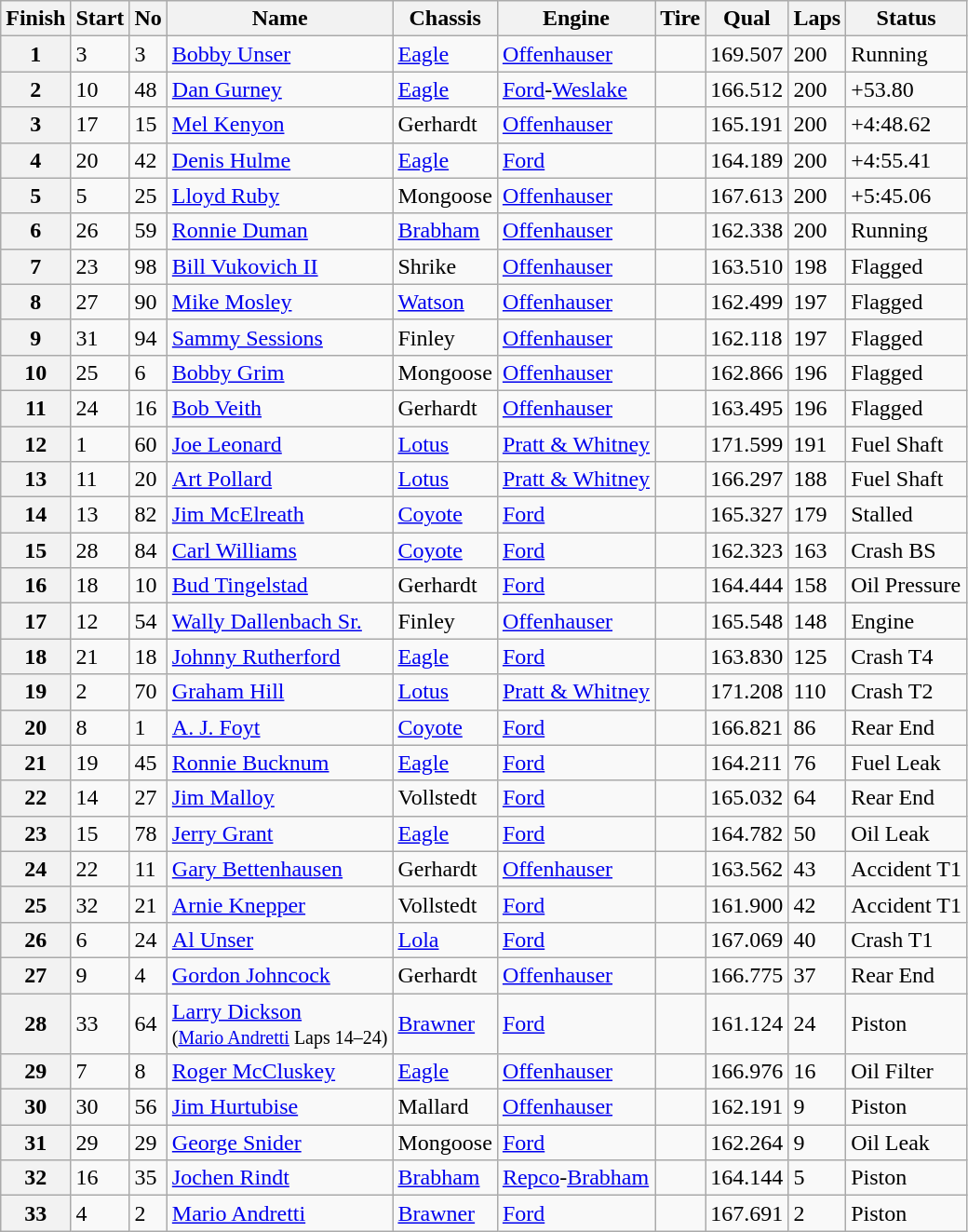<table class="wikitable">
<tr>
<th>Finish</th>
<th>Start</th>
<th>No</th>
<th>Name</th>
<th>Chassis</th>
<th>Engine</th>
<th>Tire</th>
<th>Qual</th>
<th>Laps</th>
<th>Status</th>
</tr>
<tr>
<th>1</th>
<td>3</td>
<td>3</td>
<td> <a href='#'>Bobby Unser</a></td>
<td><a href='#'>Eagle</a></td>
<td><a href='#'>Offenhauser</a></td>
<td align=center></td>
<td>169.507</td>
<td>200</td>
<td>Running</td>
</tr>
<tr>
<th>2</th>
<td>10</td>
<td>48</td>
<td> <a href='#'>Dan Gurney</a></td>
<td><a href='#'>Eagle</a></td>
<td><a href='#'>Ford</a>-<a href='#'>Weslake</a></td>
<td align=center></td>
<td>166.512</td>
<td>200</td>
<td>+53.80</td>
</tr>
<tr>
<th>3</th>
<td>17</td>
<td>15</td>
<td> <a href='#'>Mel Kenyon</a></td>
<td>Gerhardt</td>
<td><a href='#'>Offenhauser</a></td>
<td align=center></td>
<td>165.191</td>
<td>200</td>
<td>+4:48.62</td>
</tr>
<tr>
<th>4</th>
<td>20</td>
<td>42</td>
<td> <a href='#'>Denis Hulme</a></td>
<td><a href='#'>Eagle</a></td>
<td><a href='#'>Ford</a></td>
<td align=center></td>
<td>164.189</td>
<td>200</td>
<td>+4:55.41</td>
</tr>
<tr>
<th>5</th>
<td>5</td>
<td>25</td>
<td> <a href='#'>Lloyd Ruby</a></td>
<td>Mongoose</td>
<td><a href='#'>Offenhauser</a></td>
<td align=center></td>
<td>167.613</td>
<td>200</td>
<td>+5:45.06</td>
</tr>
<tr>
<th>6</th>
<td>26</td>
<td>59</td>
<td> <a href='#'>Ronnie Duman</a></td>
<td><a href='#'>Brabham</a></td>
<td><a href='#'>Offenhauser</a></td>
<td align=center></td>
<td>162.338</td>
<td>200</td>
<td>Running</td>
</tr>
<tr>
<th>7</th>
<td>23</td>
<td>98</td>
<td> <a href='#'>Bill Vukovich II</a> <strong></strong></td>
<td>Shrike</td>
<td><a href='#'>Offenhauser</a></td>
<td align=center></td>
<td>163.510</td>
<td>198</td>
<td>Flagged</td>
</tr>
<tr>
<th>8</th>
<td>27</td>
<td>90</td>
<td> <a href='#'>Mike Mosley</a> <strong></strong></td>
<td><a href='#'>Watson</a></td>
<td><a href='#'>Offenhauser</a></td>
<td align=center></td>
<td>162.499</td>
<td>197</td>
<td>Flagged</td>
</tr>
<tr>
<th>9</th>
<td>31</td>
<td>94</td>
<td> <a href='#'>Sammy Sessions</a> <strong></strong></td>
<td>Finley</td>
<td><a href='#'>Offenhauser</a></td>
<td align=center></td>
<td>162.118</td>
<td>197</td>
<td>Flagged</td>
</tr>
<tr>
<th>10</th>
<td>25</td>
<td>6</td>
<td> <a href='#'>Bobby Grim</a></td>
<td>Mongoose</td>
<td><a href='#'>Offenhauser</a></td>
<td align=center></td>
<td>162.866</td>
<td>196</td>
<td>Flagged</td>
</tr>
<tr>
<th>11</th>
<td>24</td>
<td>16</td>
<td> <a href='#'>Bob Veith</a></td>
<td>Gerhardt</td>
<td><a href='#'>Offenhauser</a></td>
<td align=center></td>
<td>163.495</td>
<td>196</td>
<td>Flagged</td>
</tr>
<tr>
<th>12</th>
<td>1</td>
<td>60</td>
<td> <a href='#'>Joe Leonard</a></td>
<td><a href='#'>Lotus</a></td>
<td><a href='#'>Pratt & Whitney</a></td>
<td align=center></td>
<td>171.599</td>
<td>191</td>
<td>Fuel Shaft</td>
</tr>
<tr>
<th>13</th>
<td>11</td>
<td>20</td>
<td> <a href='#'>Art Pollard</a></td>
<td><a href='#'>Lotus</a></td>
<td><a href='#'>Pratt & Whitney</a></td>
<td align=center></td>
<td>166.297</td>
<td>188</td>
<td>Fuel Shaft</td>
</tr>
<tr>
<th>14</th>
<td>13</td>
<td>82</td>
<td> <a href='#'>Jim McElreath</a></td>
<td><a href='#'>Coyote</a></td>
<td><a href='#'>Ford</a></td>
<td align=center></td>
<td>165.327</td>
<td>179</td>
<td>Stalled</td>
</tr>
<tr>
<th>15</th>
<td>28</td>
<td>84</td>
<td> <a href='#'>Carl Williams</a></td>
<td><a href='#'>Coyote</a></td>
<td><a href='#'>Ford</a></td>
<td align=center></td>
<td>162.323</td>
<td>163</td>
<td>Crash BS</td>
</tr>
<tr>
<th>16</th>
<td>18</td>
<td>10</td>
<td> <a href='#'>Bud Tingelstad</a></td>
<td>Gerhardt</td>
<td><a href='#'>Ford</a></td>
<td align=center></td>
<td>164.444</td>
<td>158</td>
<td>Oil Pressure</td>
</tr>
<tr>
<th>17</th>
<td>12</td>
<td>54</td>
<td> <a href='#'>Wally Dallenbach Sr.</a></td>
<td>Finley</td>
<td><a href='#'>Offenhauser</a></td>
<td align=center></td>
<td>165.548</td>
<td>148</td>
<td>Engine</td>
</tr>
<tr>
<th>18</th>
<td>21</td>
<td>18</td>
<td> <a href='#'>Johnny Rutherford</a></td>
<td><a href='#'>Eagle</a></td>
<td><a href='#'>Ford</a></td>
<td align=center></td>
<td>163.830</td>
<td>125</td>
<td>Crash T4</td>
</tr>
<tr>
<th>19</th>
<td>2</td>
<td>70</td>
<td> <a href='#'>Graham Hill</a> <strong></strong></td>
<td><a href='#'>Lotus</a></td>
<td><a href='#'>Pratt & Whitney</a></td>
<td align=center></td>
<td>171.208</td>
<td>110</td>
<td>Crash T2</td>
</tr>
<tr>
<th>20</th>
<td>8</td>
<td>1</td>
<td> <a href='#'>A. J. Foyt</a> <strong></strong></td>
<td><a href='#'>Coyote</a></td>
<td><a href='#'>Ford</a></td>
<td align=center></td>
<td>166.821</td>
<td>86</td>
<td>Rear End</td>
</tr>
<tr>
<th>21</th>
<td>19</td>
<td>45</td>
<td> <a href='#'>Ronnie Bucknum</a> <strong></strong></td>
<td><a href='#'>Eagle</a></td>
<td><a href='#'>Ford</a></td>
<td align=center></td>
<td>164.211</td>
<td>76</td>
<td>Fuel Leak</td>
</tr>
<tr>
<th>22</th>
<td>14</td>
<td>27</td>
<td> <a href='#'>Jim Malloy</a> <strong></strong></td>
<td>Vollstedt</td>
<td><a href='#'>Ford</a></td>
<td align=center></td>
<td>165.032</td>
<td>64</td>
<td>Rear End</td>
</tr>
<tr>
<th>23</th>
<td>15</td>
<td>78</td>
<td> <a href='#'>Jerry Grant</a></td>
<td><a href='#'>Eagle</a></td>
<td><a href='#'>Ford</a></td>
<td align=center></td>
<td>164.782</td>
<td>50</td>
<td>Oil Leak</td>
</tr>
<tr>
<th>24</th>
<td>22</td>
<td>11</td>
<td> <a href='#'>Gary Bettenhausen</a> <strong></strong></td>
<td>Gerhardt</td>
<td><a href='#'>Offenhauser</a></td>
<td align=center></td>
<td>163.562</td>
<td>43</td>
<td>Accident T1</td>
</tr>
<tr>
<th>25</th>
<td>32</td>
<td>21</td>
<td> <a href='#'>Arnie Knepper</a></td>
<td>Vollstedt</td>
<td><a href='#'>Ford</a></td>
<td align=center></td>
<td>161.900</td>
<td>42</td>
<td>Accident T1</td>
</tr>
<tr>
<th>26</th>
<td>6</td>
<td>24</td>
<td> <a href='#'>Al Unser</a></td>
<td><a href='#'>Lola</a></td>
<td><a href='#'>Ford</a></td>
<td align=center></td>
<td>167.069</td>
<td>40</td>
<td>Crash T1</td>
</tr>
<tr>
<th>27</th>
<td>9</td>
<td>4</td>
<td> <a href='#'>Gordon Johncock</a></td>
<td>Gerhardt</td>
<td><a href='#'>Offenhauser</a></td>
<td align=center></td>
<td>166.775</td>
<td>37</td>
<td>Rear End</td>
</tr>
<tr>
<th>28</th>
<td>33</td>
<td>64</td>
<td> <a href='#'>Larry Dickson</a><br><small>(<a href='#'>Mario Andretti</a> Laps 14–24)</small></td>
<td><a href='#'>Brawner</a></td>
<td><a href='#'>Ford</a></td>
<td align=center></td>
<td>161.124</td>
<td>24</td>
<td>Piston</td>
</tr>
<tr>
<th>29</th>
<td>7</td>
<td>8</td>
<td> <a href='#'>Roger McCluskey</a></td>
<td><a href='#'>Eagle</a></td>
<td><a href='#'>Offenhauser</a></td>
<td align=center></td>
<td>166.976</td>
<td>16</td>
<td>Oil Filter</td>
</tr>
<tr>
<th>30</th>
<td>30</td>
<td>56</td>
<td> <a href='#'>Jim Hurtubise</a></td>
<td>Mallard</td>
<td><a href='#'>Offenhauser</a></td>
<td align=center></td>
<td>162.191</td>
<td>9</td>
<td>Piston</td>
</tr>
<tr>
<th>31</th>
<td>29</td>
<td>29</td>
<td> <a href='#'>George Snider</a></td>
<td>Mongoose</td>
<td><a href='#'>Ford</a></td>
<td align=center></td>
<td>162.264</td>
<td>9</td>
<td>Oil Leak</td>
</tr>
<tr>
<th>32</th>
<td>16</td>
<td>35</td>
<td> <a href='#'>Jochen Rindt</a></td>
<td><a href='#'>Brabham</a></td>
<td><a href='#'>Repco</a>-<a href='#'>Brabham</a></td>
<td align=center></td>
<td>164.144</td>
<td>5</td>
<td>Piston</td>
</tr>
<tr>
<th>33</th>
<td>4</td>
<td>2</td>
<td> <a href='#'>Mario Andretti</a></td>
<td><a href='#'>Brawner</a></td>
<td><a href='#'>Ford</a></td>
<td align=center></td>
<td>167.691</td>
<td>2</td>
<td>Piston</td>
</tr>
</table>
